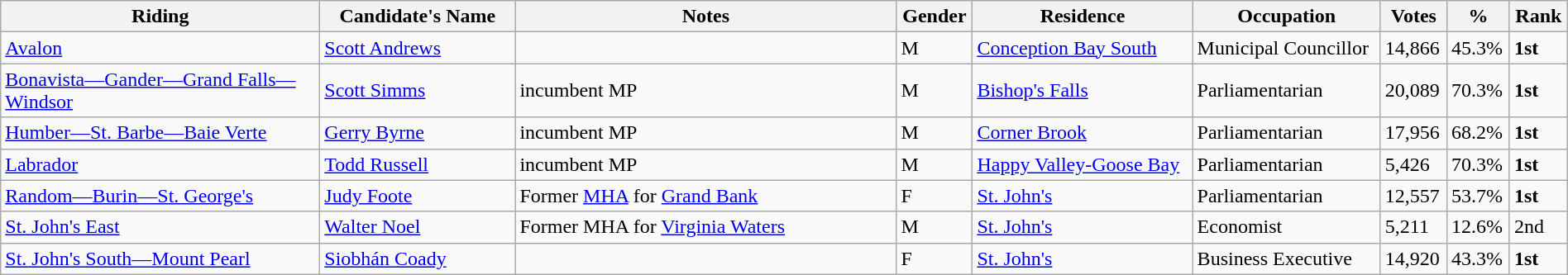<table class="wikitable sortable"  width="100%">
<tr>
<th width="250">Riding<br></th>
<th width="150">Candidate's Name</th>
<th width="300">Notes</th>
<th>Gender</th>
<th>Residence</th>
<th>Occupation</th>
<th>Votes</th>
<th>%</th>
<th>Rank</th>
</tr>
<tr>
<td><a href='#'>Avalon</a></td>
<td><a href='#'>Scott Andrews</a></td>
<td></td>
<td>M</td>
<td><a href='#'>Conception Bay South</a></td>
<td>Municipal Councillor</td>
<td>14,866</td>
<td>45.3%</td>
<td><strong>1st</strong></td>
</tr>
<tr>
<td><a href='#'>Bonavista—Gander—Grand Falls—Windsor</a></td>
<td><a href='#'>Scott Simms</a></td>
<td>incumbent MP</td>
<td>M</td>
<td><a href='#'>Bishop's Falls</a></td>
<td>Parliamentarian</td>
<td>20,089</td>
<td>70.3%</td>
<td><strong>1st</strong></td>
</tr>
<tr>
<td><a href='#'>Humber—St. Barbe—Baie Verte</a></td>
<td><a href='#'>Gerry Byrne</a></td>
<td>incumbent MP</td>
<td>M</td>
<td><a href='#'>Corner Brook</a></td>
<td>Parliamentarian</td>
<td>17,956</td>
<td>68.2%</td>
<td><strong>1st</strong></td>
</tr>
<tr>
<td><a href='#'>Labrador</a></td>
<td><a href='#'>Todd Russell</a></td>
<td>incumbent MP</td>
<td>M</td>
<td><a href='#'>Happy Valley-Goose Bay</a></td>
<td>Parliamentarian</td>
<td>5,426</td>
<td>70.3%</td>
<td><strong>1st</strong></td>
</tr>
<tr>
<td><a href='#'>Random—Burin—St. George's</a></td>
<td><a href='#'>Judy Foote</a></td>
<td>Former <a href='#'>MHA</a> for <a href='#'>Grand Bank</a></td>
<td>F</td>
<td><a href='#'>St. John's</a></td>
<td>Parliamentarian</td>
<td>12,557</td>
<td>53.7%</td>
<td><strong>1st</strong></td>
</tr>
<tr>
<td><a href='#'>St. John's East</a></td>
<td><a href='#'>Walter Noel</a></td>
<td>Former MHA for <a href='#'>Virginia Waters</a></td>
<td>M</td>
<td><a href='#'>St. John's</a></td>
<td>Economist</td>
<td>5,211</td>
<td>12.6%</td>
<td>2nd</td>
</tr>
<tr>
<td><a href='#'>St. John's South—Mount Pearl</a></td>
<td><a href='#'>Siobhán Coady</a></td>
<td></td>
<td>F</td>
<td><a href='#'>St. John's</a></td>
<td>Business Executive</td>
<td>14,920</td>
<td>43.3%</td>
<td><strong>1st</strong></td>
</tr>
</table>
